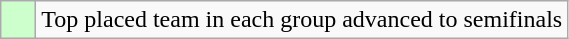<table class="wikitable">
<tr>
<td style="background:#cfc;">    </td>
<td>Top placed team in each group advanced to semifinals</td>
</tr>
</table>
